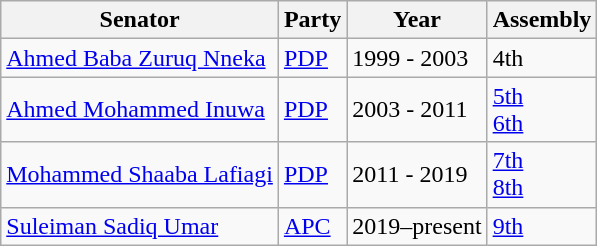<table class="wikitable">
<tr>
<th>Senator</th>
<th>Party</th>
<th>Year</th>
<th>Assembly</th>
</tr>
<tr>
<td><a href='#'>Ahmed Baba Zuruq Nneka</a></td>
<td><a href='#'>PDP</a></td>
<td>1999 - 2003</td>
<td>4th</td>
</tr>
<tr>
<td><a href='#'>Ahmed Mohammed Inuwa</a></td>
<td><a href='#'>PDP</a></td>
<td>2003 - 2011</td>
<td><a href='#'>5th</a><br><a href='#'>6th</a> 
<br></td>
</tr>
<tr>
<td><a href='#'>Mohammed Shaaba Lafiagi</a></td>
<td><a href='#'>PDP</a></td>
<td>2011 - 2019</td>
<td><a href='#'>7th</a><br><a href='#'>8th</a></td>
</tr>
<tr>
<td><a href='#'>Suleiman Sadiq Umar</a></td>
<td><a href='#'>APC</a></td>
<td>2019–present</td>
<td><a href='#'>9th</a></td>
</tr>
</table>
